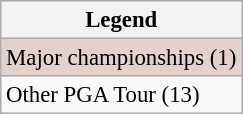<table class="wikitable" style="font-size:95%;">
<tr>
<th>Legend</th>
</tr>
<tr style="background:#e5d1cb;">
<td>Major championships  (1)</td>
</tr>
<tr>
<td>Other PGA Tour (13)</td>
</tr>
</table>
